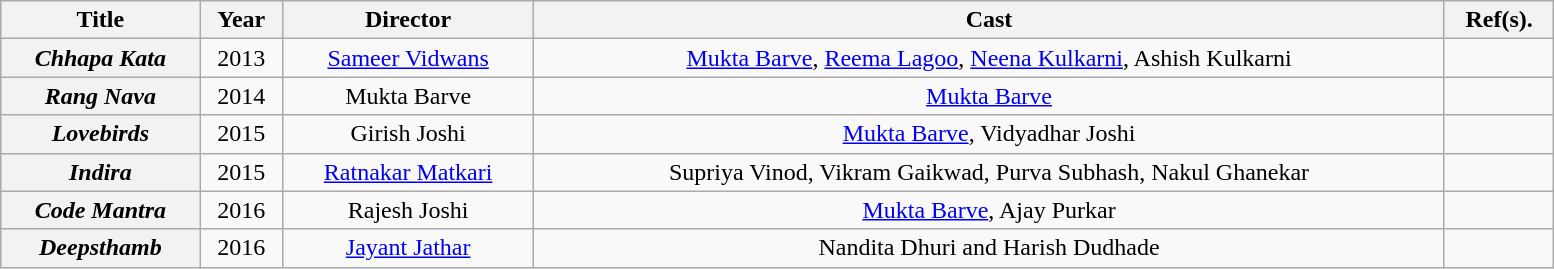<table class="wikitable plainrowheaders sortable" style="width: 82%; text-align: center;">
<tr>
<th scope="col">Title</th>
<th scope="col">Year</th>
<th scope="col">Director</th>
<th scope="col">Cast</th>
<th scope="col" class="unsortable">Ref(s).</th>
</tr>
<tr>
<th scope="row"><em>Chhapa Kata</em></th>
<td>2013</td>
<td><a href='#'>Sameer Vidwans</a></td>
<td><a href='#'>Mukta Barve</a>, <a href='#'>Reema Lagoo</a>, <a href='#'>Neena Kulkarni</a>, Ashish Kulkarni</td>
<td></td>
</tr>
<tr>
<th scope="row"><em>Rang Nava</em></th>
<td>2014</td>
<td>Mukta Barve</td>
<td><a href='#'>Mukta Barve</a></td>
<td></td>
</tr>
<tr>
<th scope="row"><em>Lovebirds</em></th>
<td>2015</td>
<td>Girish Joshi</td>
<td><a href='#'>Mukta Barve</a>, Vidyadhar Joshi</td>
<td></td>
</tr>
<tr>
<th scope="row"><em>Indira</em></th>
<td>2015</td>
<td><a href='#'>Ratnakar Matkari</a></td>
<td>Supriya Vinod, Vikram Gaikwad, Purva Subhash, Nakul Ghanekar</td>
<td></td>
</tr>
<tr>
<th scope="row"><em>Code Mantra</em></th>
<td>2016</td>
<td>Rajesh Joshi</td>
<td><a href='#'>Mukta Barve</a>, Ajay Purkar</td>
<td></td>
</tr>
<tr>
<th scope="row"><em>Deepsthamb</em></th>
<td>2016</td>
<td><a href='#'>Jayant Jathar</a></td>
<td>Nandita Dhuri and Harish Dudhade</td>
<td></td>
</tr>
</table>
